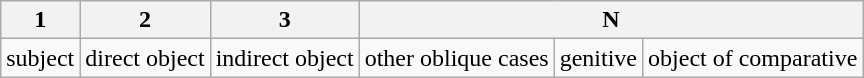<table class="wikitable" border="1">
<tr>
<th colspan="1">1</th>
<th colspan="1">2</th>
<th colspan="1">3</th>
<th colspan="3">N</th>
</tr>
<tr>
<td>subject</td>
<td>direct object</td>
<td>indirect object</td>
<td>other oblique cases</td>
<td>genitive</td>
<td>object of comparative</td>
</tr>
</table>
